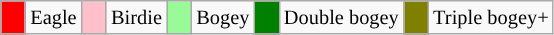<table class="wikitable" span=50 style="font-size:85%;">
<tr>
<td style="background: Red;" width=10></td>
<td>Eagle</td>
<td style="background: Pink;" width=10></td>
<td>Birdie</td>
<td style="background: PaleGreen;" width=10></td>
<td>Bogey</td>
<td style="background: Green;" width=10></td>
<td>Double bogey</td>
<td style="background: Olive;" width=10></td>
<td>Triple bogey+</td>
</tr>
</table>
